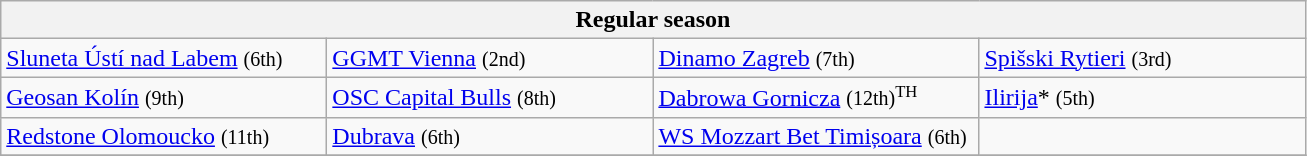<table class="wikitable" style="white-space: nowrap;">
<tr>
<th colspan="4">Regular season</th>
</tr>
<tr>
<td width="210"> <a href='#'>Sluneta Ústí nad Labem</a> <small>(6th)</small></td>
<td width="210"> <a href='#'>GGMT Vienna</a> <small>(2nd)</small></td>
<td width="210"> <a href='#'>Dinamo Zagreb</a> <small>(7th)</small></td>
<td width="210"> <a href='#'>Spišski Rytieri</a> <small>(3rd)</small></td>
</tr>
<tr>
<td width="210"> <a href='#'>Geosan Kolín</a> <small>(9th)</small></td>
<td width="210"> <a href='#'>OSC Capital Bulls</a> <small>(8th)</small></td>
<td width="210"> <a href='#'>Dabrowa Gornicza</a> <small>(12th)<sup>TH</sup></small></td>
<td width="210"> <a href='#'>Ilirija</a>* <small>(5th)</small></td>
</tr>
<tr>
<td width="210"> <a href='#'>Redstone Olomoucko</a> <small>(11th)</small></td>
<td width="210"> <a href='#'>Dubrava</a> <small>(6th)</small></td>
<td width="210"> <a href='#'>WS Mozzart Bet Timișoara</a> <small>(6th)</small></td>
<td></td>
</tr>
<tr>
</tr>
</table>
